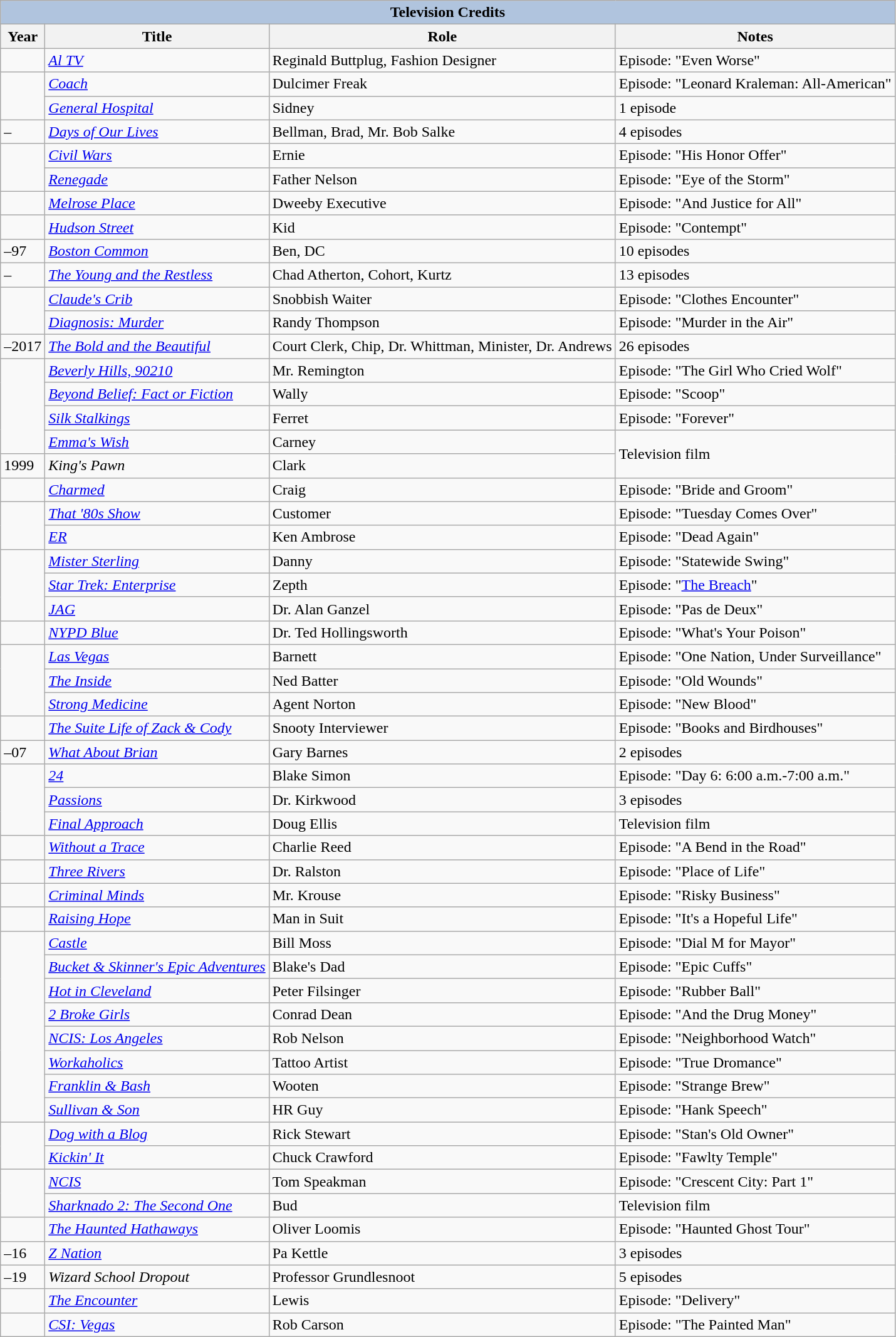<table class="wikitable sortable">
<tr>
<th colspan="5" style="background:#B0C4DE;">Television Credits</th>
</tr>
<tr>
<th>Year</th>
<th>Title</th>
<th>Role</th>
<th>Notes</th>
</tr>
<tr>
<td></td>
<td><em><a href='#'>Al TV</a></em></td>
<td>Reginald Buttplug, Fashion Designer</td>
<td>Episode: "Even Worse"</td>
</tr>
<tr>
<td rowspan="2"></td>
<td><em><a href='#'>Coach</a></em></td>
<td>Dulcimer Freak</td>
<td>Episode: "Leonard Kraleman: All-American"</td>
</tr>
<tr>
<td><em><a href='#'>General Hospital</a></em></td>
<td>Sidney</td>
<td>1 episode</td>
</tr>
<tr>
<td>–</td>
<td><em><a href='#'>Days of Our Lives</a></em></td>
<td>Bellman, Brad, Mr. Bob Salke</td>
<td>4 episodes</td>
</tr>
<tr>
<td rowspan="2"></td>
<td><em><a href='#'>Civil Wars</a></em></td>
<td>Ernie</td>
<td>Episode: "His Honor Offer"</td>
</tr>
<tr>
<td><em><a href='#'>Renegade</a></em></td>
<td>Father Nelson</td>
<td>Episode: "Eye of the Storm"</td>
</tr>
<tr>
<td></td>
<td><em><a href='#'>Melrose Place</a></em></td>
<td>Dweeby Executive</td>
<td>Episode: "And Justice for All"</td>
</tr>
<tr>
<td></td>
<td><em><a href='#'>Hudson Street</a></em></td>
<td>Kid</td>
<td>Episode: "Contempt"</td>
</tr>
<tr>
<td>–97</td>
<td><em><a href='#'>Boston Common</a></em></td>
<td>Ben, DC</td>
<td>10 episodes</td>
</tr>
<tr>
<td>–</td>
<td><em><a href='#'>The Young and the Restless</a></em></td>
<td>Chad Atherton, Cohort, Kurtz</td>
<td>13 episodes</td>
</tr>
<tr>
<td rowspan="2"></td>
<td><em><a href='#'>Claude's Crib</a></em></td>
<td>Snobbish Waiter</td>
<td>Episode: "Clothes Encounter"</td>
</tr>
<tr>
<td><em><a href='#'>Diagnosis: Murder</a></em></td>
<td>Randy Thompson</td>
<td>Episode: "Murder in the Air"</td>
</tr>
<tr>
<td>–2017</td>
<td><em><a href='#'>The Bold and the Beautiful</a></em></td>
<td>Court Clerk, Chip, Dr. Whittman, Minister, Dr. Andrews</td>
<td>26 episodes</td>
</tr>
<tr>
<td rowspan="4"></td>
<td><em><a href='#'>Beverly Hills, 90210</a></em></td>
<td>Mr. Remington</td>
<td>Episode: "The Girl Who Cried Wolf"</td>
</tr>
<tr>
<td><em><a href='#'>Beyond Belief: Fact or Fiction</a></em></td>
<td>Wally</td>
<td>Episode: "Scoop"</td>
</tr>
<tr>
<td><em><a href='#'>Silk Stalkings</a></em></td>
<td>Ferret</td>
<td>Episode: "Forever"</td>
</tr>
<tr>
<td><em><a href='#'>Emma's Wish</a></em></td>
<td>Carney</td>
<td rowspan="2">Television film</td>
</tr>
<tr>
<td>1999</td>
<td><em>King's Pawn</em></td>
<td>Clark</td>
</tr>
<tr>
<td></td>
<td><em><a href='#'>Charmed</a></em></td>
<td>Craig</td>
<td>Episode: "Bride and Groom"</td>
</tr>
<tr>
<td rowspan="2"></td>
<td><em><a href='#'>That '80s Show</a></em></td>
<td>Customer</td>
<td>Episode: "Tuesday Comes Over"</td>
</tr>
<tr>
<td><em><a href='#'>ER</a></em></td>
<td>Ken Ambrose</td>
<td>Episode: "Dead Again"</td>
</tr>
<tr>
<td rowspan="3"></td>
<td><em><a href='#'>Mister Sterling</a></em></td>
<td>Danny</td>
<td>Episode: "Statewide Swing"</td>
</tr>
<tr>
<td><em><a href='#'>Star Trek: Enterprise</a></em></td>
<td>Zepth</td>
<td>Episode: "<a href='#'>The Breach</a>"</td>
</tr>
<tr>
<td><em><a href='#'>JAG</a></em></td>
<td>Dr. Alan Ganzel</td>
<td>Episode: "Pas de Deux"</td>
</tr>
<tr>
<td></td>
<td><em><a href='#'>NYPD Blue</a></em></td>
<td>Dr. Ted Hollingsworth</td>
<td>Episode: "What's Your Poison"</td>
</tr>
<tr>
<td rowspan="3"></td>
<td><em><a href='#'>Las Vegas</a></em></td>
<td>Barnett</td>
<td>Episode: "One Nation, Under Surveillance"</td>
</tr>
<tr>
<td><em><a href='#'>The Inside</a></em></td>
<td>Ned Batter</td>
<td>Episode: "Old Wounds"</td>
</tr>
<tr>
<td><em><a href='#'>Strong Medicine</a></em></td>
<td>Agent Norton</td>
<td>Episode: "New Blood"</td>
</tr>
<tr>
<td></td>
<td><em><a href='#'>The Suite Life of Zack & Cody</a></em></td>
<td>Snooty Interviewer</td>
<td>Episode: "Books and Birdhouses"</td>
</tr>
<tr>
<td>–07</td>
<td><em><a href='#'>What About Brian</a></em></td>
<td>Gary Barnes</td>
<td>2 episodes</td>
</tr>
<tr>
<td rowspan="3"></td>
<td><em><a href='#'>24</a></em></td>
<td>Blake Simon</td>
<td>Episode: "Day 6: 6:00 a.m.-7:00 a.m."</td>
</tr>
<tr>
<td><em><a href='#'>Passions</a></em></td>
<td>Dr. Kirkwood</td>
<td>3 episodes</td>
</tr>
<tr>
<td><em><a href='#'>Final Approach</a></em></td>
<td>Doug Ellis</td>
<td>Television film</td>
</tr>
<tr>
<td></td>
<td><em><a href='#'>Without a Trace</a></em></td>
<td>Charlie Reed</td>
<td>Episode: "A Bend in the Road"</td>
</tr>
<tr>
<td></td>
<td><em><a href='#'>Three Rivers</a></em></td>
<td>Dr. Ralston</td>
<td>Episode: "Place of Life"</td>
</tr>
<tr>
<td></td>
<td><em><a href='#'>Criminal Minds</a></em></td>
<td>Mr. Krouse</td>
<td>Episode: "Risky Business"</td>
</tr>
<tr>
<td></td>
<td><em><a href='#'>Raising Hope</a></em></td>
<td>Man in Suit</td>
<td>Episode: "It's a Hopeful Life"</td>
</tr>
<tr>
<td rowspan="8"></td>
<td><em><a href='#'>Castle</a></em></td>
<td>Bill Moss</td>
<td>Episode: "Dial M for Mayor"</td>
</tr>
<tr>
<td><em><a href='#'>Bucket & Skinner's Epic Adventures</a></em></td>
<td>Blake's Dad</td>
<td>Episode: "Epic Cuffs"</td>
</tr>
<tr>
<td><em><a href='#'>Hot in Cleveland</a></em></td>
<td>Peter Filsinger</td>
<td>Episode: "Rubber Ball"</td>
</tr>
<tr>
<td><em><a href='#'>2 Broke Girls</a></em></td>
<td>Conrad Dean</td>
<td>Episode: "And the Drug Money"</td>
</tr>
<tr>
<td><em><a href='#'>NCIS: Los Angeles</a></em></td>
<td>Rob Nelson</td>
<td>Episode: "Neighborhood Watch"</td>
</tr>
<tr>
<td><em><a href='#'>Workaholics</a></em></td>
<td>Tattoo Artist</td>
<td>Episode: "True Dromance"</td>
</tr>
<tr>
<td><em><a href='#'>Franklin & Bash</a></em></td>
<td>Wooten</td>
<td>Episode: "Strange Brew"</td>
</tr>
<tr>
<td><em><a href='#'>Sullivan & Son</a></em></td>
<td>HR Guy</td>
<td>Episode: "Hank Speech"</td>
</tr>
<tr>
<td rowspan="2"></td>
<td><em><a href='#'>Dog with a Blog</a></em></td>
<td>Rick Stewart</td>
<td>Episode: "Stan's Old Owner"</td>
</tr>
<tr>
<td><em><a href='#'>Kickin' It</a></em></td>
<td>Chuck Crawford</td>
<td>Episode: "Fawlty Temple"</td>
</tr>
<tr>
<td rowspan="2"></td>
<td><em><a href='#'>NCIS</a></em></td>
<td>Tom Speakman</td>
<td>Episode: "Crescent City: Part 1"</td>
</tr>
<tr>
<td><em><a href='#'>Sharknado 2: The Second One</a></em></td>
<td>Bud</td>
<td>Television film</td>
</tr>
<tr>
<td></td>
<td><em><a href='#'>The Haunted Hathaways</a></em></td>
<td>Oliver Loomis</td>
<td>Episode: "Haunted Ghost Tour"</td>
</tr>
<tr>
<td>–16</td>
<td><em><a href='#'>Z Nation</a></em></td>
<td>Pa Kettle</td>
<td>3 episodes</td>
</tr>
<tr>
<td>–19</td>
<td><em>Wizard School Dropout</em></td>
<td>Professor Grundlesnoot</td>
<td>5 episodes</td>
</tr>
<tr>
<td></td>
<td><em><a href='#'>The Encounter</a></em></td>
<td>Lewis</td>
<td>Episode: "Delivery"</td>
</tr>
<tr>
<td></td>
<td><em><a href='#'>CSI: Vegas</a></em></td>
<td>Rob Carson</td>
<td>Episode: "The Painted Man"</td>
</tr>
</table>
